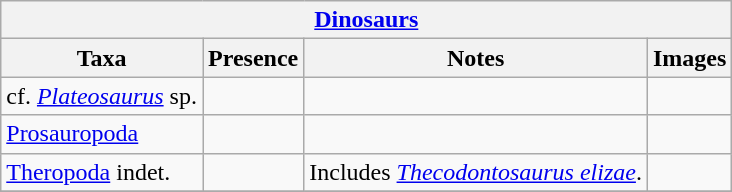<table class="wikitable" align="center">
<tr>
<th colspan="5" align="center"><strong><a href='#'>Dinosaurs</a></strong></th>
</tr>
<tr>
<th>Taxa</th>
<th>Presence</th>
<th>Notes</th>
<th>Images</th>
</tr>
<tr>
<td>cf. <em><a href='#'>Plateosaurus</a></em> sp.</td>
<td></td>
<td></td>
<td></td>
</tr>
<tr>
<td><a href='#'>Prosauropoda</a></td>
<td></td>
<td></td>
<td></td>
</tr>
<tr>
<td><a href='#'>Theropoda</a> indet.</td>
<td></td>
<td>Includes <em><a href='#'>Thecodontosaurus elizae</a></em>.</td>
<td></td>
</tr>
<tr>
</tr>
</table>
